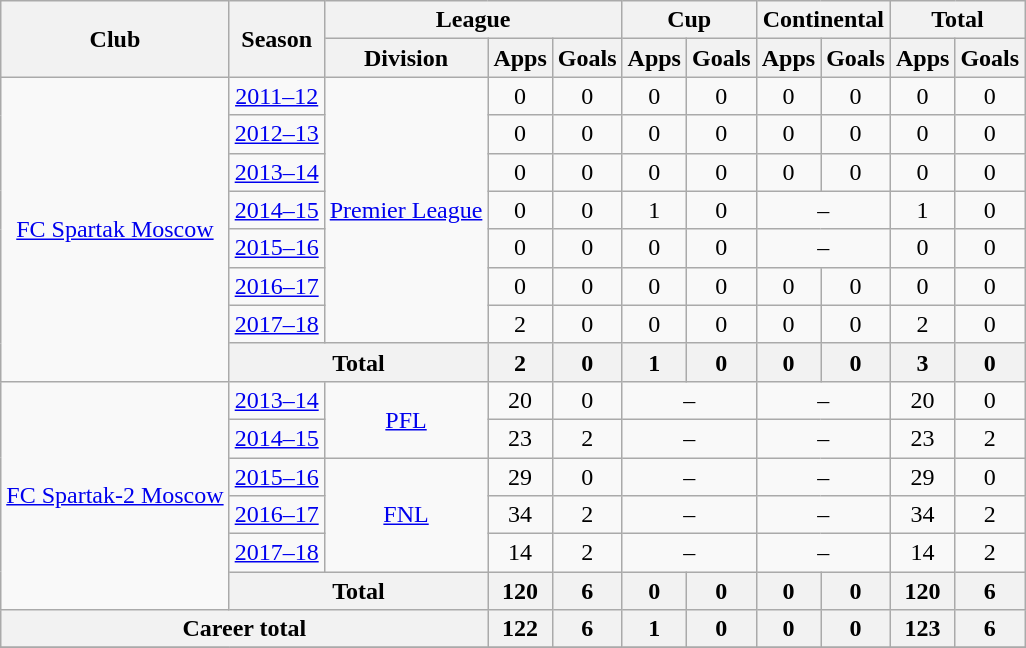<table class="wikitable" style="text-align: center;">
<tr>
<th rowspan=2>Club</th>
<th rowspan=2>Season</th>
<th colspan=3>League</th>
<th colspan=2>Cup</th>
<th colspan=2>Continental</th>
<th colspan=2>Total</th>
</tr>
<tr>
<th>Division</th>
<th>Apps</th>
<th>Goals</th>
<th>Apps</th>
<th>Goals</th>
<th>Apps</th>
<th>Goals</th>
<th>Apps</th>
<th>Goals</th>
</tr>
<tr>
<td rowspan=8><a href='#'>FC Spartak Moscow</a></td>
<td><a href='#'>2011–12</a></td>
<td rowspan=7><a href='#'>Premier League</a></td>
<td>0</td>
<td>0</td>
<td>0</td>
<td>0</td>
<td>0</td>
<td>0</td>
<td>0</td>
<td>0</td>
</tr>
<tr>
<td><a href='#'>2012–13</a></td>
<td>0</td>
<td>0</td>
<td>0</td>
<td>0</td>
<td>0</td>
<td>0</td>
<td>0</td>
<td>0</td>
</tr>
<tr>
<td><a href='#'>2013–14</a></td>
<td>0</td>
<td>0</td>
<td>0</td>
<td>0</td>
<td>0</td>
<td>0</td>
<td>0</td>
<td>0</td>
</tr>
<tr>
<td><a href='#'>2014–15</a></td>
<td>0</td>
<td>0</td>
<td>1</td>
<td>0</td>
<td colspan=2>–</td>
<td>1</td>
<td>0</td>
</tr>
<tr>
<td><a href='#'>2015–16</a></td>
<td>0</td>
<td>0</td>
<td>0</td>
<td>0</td>
<td colspan=2>–</td>
<td>0</td>
<td>0</td>
</tr>
<tr>
<td><a href='#'>2016–17</a></td>
<td>0</td>
<td>0</td>
<td>0</td>
<td>0</td>
<td>0</td>
<td>0</td>
<td>0</td>
<td>0</td>
</tr>
<tr>
<td><a href='#'>2017–18</a></td>
<td>2</td>
<td>0</td>
<td>0</td>
<td>0</td>
<td>0</td>
<td>0</td>
<td>2</td>
<td>0</td>
</tr>
<tr>
<th colspan=2>Total</th>
<th>2</th>
<th>0</th>
<th>1</th>
<th>0</th>
<th>0</th>
<th>0</th>
<th>3</th>
<th>0</th>
</tr>
<tr>
<td rowspan=6><a href='#'>FC Spartak-2 Moscow</a></td>
<td><a href='#'>2013–14</a></td>
<td rowspan=2><a href='#'>PFL</a></td>
<td>20</td>
<td>0</td>
<td colspan=2>–</td>
<td colspan=2>–</td>
<td>20</td>
<td>0</td>
</tr>
<tr>
<td><a href='#'>2014–15</a></td>
<td>23</td>
<td>2</td>
<td colspan=2>–</td>
<td colspan=2>–</td>
<td>23</td>
<td>2</td>
</tr>
<tr>
<td><a href='#'>2015–16</a></td>
<td rowspan=3><a href='#'>FNL</a></td>
<td>29</td>
<td>0</td>
<td colspan=2>–</td>
<td colspan=2>–</td>
<td>29</td>
<td>0</td>
</tr>
<tr>
<td><a href='#'>2016–17</a></td>
<td>34</td>
<td>2</td>
<td colspan=2>–</td>
<td colspan=2>–</td>
<td>34</td>
<td>2</td>
</tr>
<tr>
<td><a href='#'>2017–18</a></td>
<td>14</td>
<td>2</td>
<td colspan=2>–</td>
<td colspan=2>–</td>
<td>14</td>
<td>2</td>
</tr>
<tr>
<th colspan=2>Total</th>
<th>120</th>
<th>6</th>
<th>0</th>
<th>0</th>
<th>0</th>
<th>0</th>
<th>120</th>
<th>6</th>
</tr>
<tr>
<th colspan=3>Career total</th>
<th>122</th>
<th>6</th>
<th>1</th>
<th>0</th>
<th>0</th>
<th>0</th>
<th>123</th>
<th>6</th>
</tr>
<tr>
</tr>
</table>
